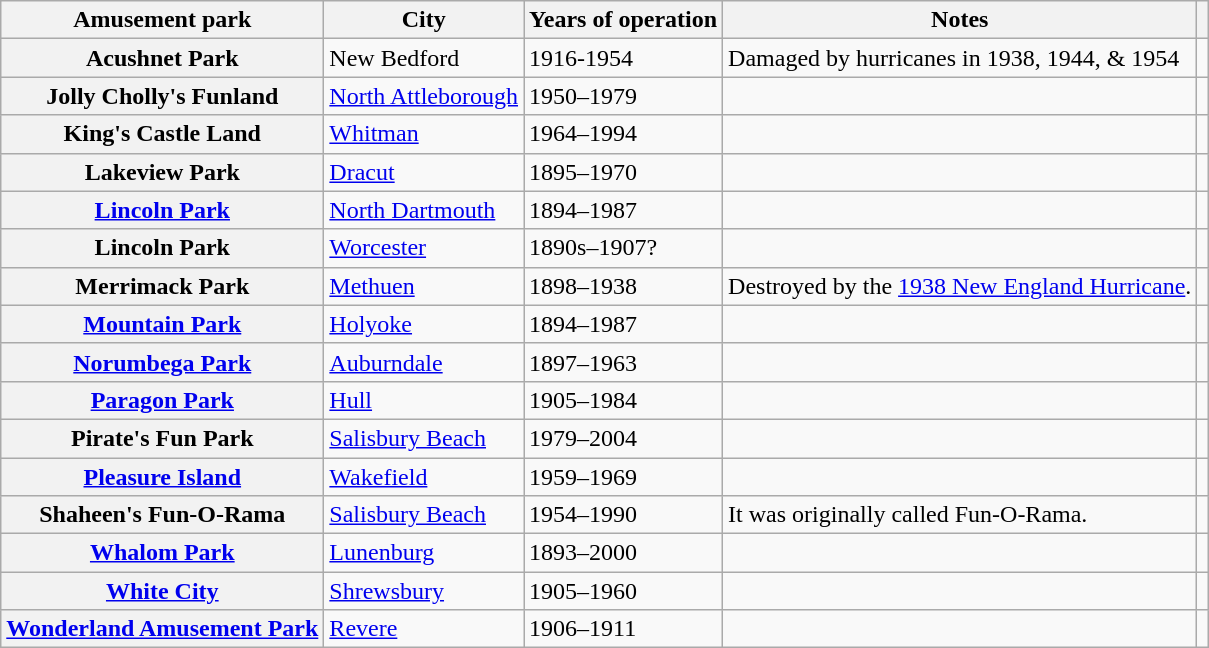<table class="wikitable plainrowheaders sortable">
<tr>
<th scope="col">Amusement park</th>
<th scope="col">City</th>
<th scope="col">Years of operation</th>
<th scope="col" class="unsortable">Notes</th>
<th scope="col" class="unsortable"></th>
</tr>
<tr>
<th scope="row">Acushnet Park</th>
<td>New Bedford</td>
<td>1916-1954</td>
<td>Damaged by hurricanes in 1938, 1944, & 1954</td>
<td style="text-align:center;"></td>
</tr>
<tr>
<th scope="row">Jolly Cholly's Funland</th>
<td><a href='#'>North Attleborough</a></td>
<td>1950–1979</td>
<td></td>
<td style="text-align:center;"></td>
</tr>
<tr>
<th scope="row">King's Castle Land</th>
<td><a href='#'>Whitman</a></td>
<td>1964–1994</td>
<td></td>
<td style="text-align:center;"></td>
</tr>
<tr>
<th scope="row">Lakeview Park</th>
<td><a href='#'>Dracut</a></td>
<td>1895–1970</td>
<td></td>
<td style="text-align:center;"></td>
</tr>
<tr>
<th scope="row"><a href='#'>Lincoln Park</a></th>
<td><a href='#'>North Dartmouth</a></td>
<td>1894–1987</td>
<td></td>
<td style="text-align:center;"></td>
</tr>
<tr>
<th scope="row">Lincoln Park</th>
<td><a href='#'>Worcester</a></td>
<td>1890s–1907?</td>
<td></td>
<td style="text-align:center;"></td>
</tr>
<tr>
<th scope="row">Merrimack Park</th>
<td><a href='#'>Methuen</a></td>
<td>1898–1938</td>
<td>Destroyed by the <a href='#'>1938 New England Hurricane</a>.</td>
<td style="text-align:center;"></td>
</tr>
<tr>
<th scope="row"><a href='#'>Mountain Park</a></th>
<td><a href='#'>Holyoke</a></td>
<td>1894–1987</td>
<td></td>
<td style="text-align:center;"></td>
</tr>
<tr>
<th scope="row"><a href='#'>Norumbega Park</a></th>
<td><a href='#'>Auburndale</a></td>
<td>1897–1963</td>
<td></td>
<td style="text-align:center;"></td>
</tr>
<tr>
<th scope="row"><a href='#'>Paragon Park</a></th>
<td><a href='#'>Hull</a></td>
<td>1905–1984</td>
<td></td>
<td style="text-align:center;"></td>
</tr>
<tr>
<th scope="row">Pirate's Fun Park</th>
<td><a href='#'>Salisbury Beach</a></td>
<td>1979–2004</td>
<td></td>
<td style="text-align:center;"></td>
</tr>
<tr>
<th scope="row"><a href='#'>Pleasure Island</a></th>
<td><a href='#'>Wakefield</a></td>
<td>1959–1969</td>
<td></td>
<td style="text-align:center;"></td>
</tr>
<tr>
<th scope="row">Shaheen's Fun-O-Rama</th>
<td><a href='#'>Salisbury Beach</a></td>
<td>1954–1990</td>
<td>It was originally called Fun-O-Rama.</td>
<td style="text-align:center;"></td>
</tr>
<tr>
<th scope="row"><a href='#'>Whalom Park</a></th>
<td><a href='#'>Lunenburg</a></td>
<td>1893–2000</td>
<td></td>
<td style="text-align:center;"></td>
</tr>
<tr>
<th scope="row"><a href='#'>White City</a></th>
<td><a href='#'>Shrewsbury</a></td>
<td>1905–1960</td>
<td></td>
<td style="text-align:center;"></td>
</tr>
<tr>
<th scope="row"><a href='#'>Wonderland Amusement Park</a></th>
<td><a href='#'>Revere</a></td>
<td>1906–1911</td>
<td></td>
<td style="text-align:center;"></td>
</tr>
</table>
